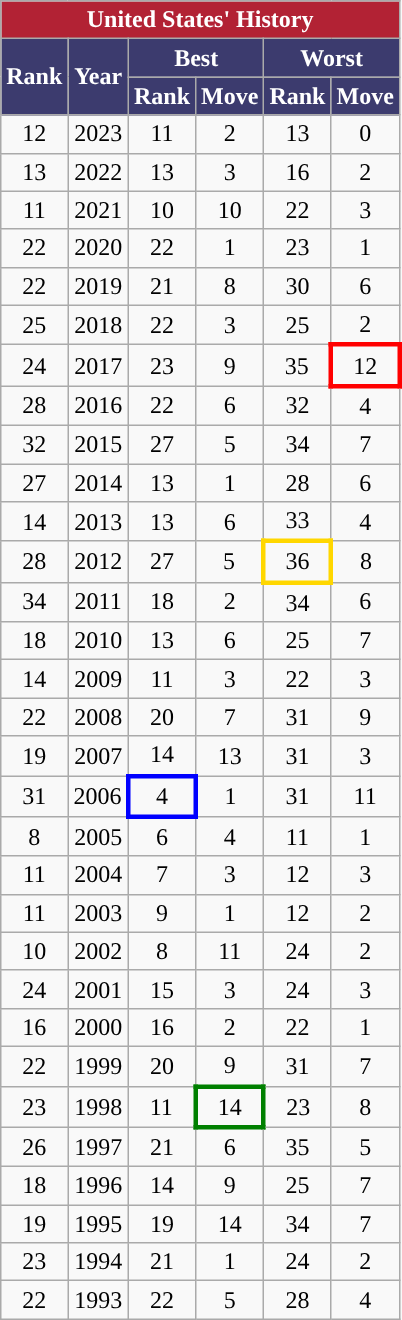<table class="wikitable sortable" style="text-align:center;">
<tr>
<th colspan=9 style="background: #B22234; color: #FFFFFF;"> United States' <a href='#'></a> History</th>
</tr>
<tr>
<th rowspan=2 style="background-color: #3C3B6E; color: #FFFFFF;">Rank</th>
<th rowspan=2 style="background-color: #3C3B6E; color: #FFFFFF;">Year</th>
<th colspan=2 style="background-color: #3C3B6E; color: #FFFFFF;">Best</th>
<th colspan=2 style="background-color: #3C3B6E; color: #FFFFFF;">Worst</th>
</tr>
<tr>
<th style="background-color: #3C3B6E; color: #FFFFFF;">Rank</th>
<th style="background-color: #3C3B6E; color: #FFFFFF;">Move</th>
<th style="background-color: #3C3B6E; color: #FFFFFF;">Rank</th>
<th style="background-color: #3C3B6E; color: #FFFFFF;">Move</th>
</tr>
<tr>
<td>12</td>
<td>2023</td>
<td>11</td>
<td> 2</td>
<td>13</td>
<td> 0</td>
</tr>
<tr>
<td>13</td>
<td>2022</td>
<td>13</td>
<td> 3</td>
<td>16</td>
<td> 2</td>
</tr>
<tr>
<td>11</td>
<td>2021</td>
<td>10</td>
<td> 10</td>
<td>22</td>
<td> 3</td>
</tr>
<tr>
<td>22</td>
<td>2020</td>
<td>22</td>
<td> 1</td>
<td>23</td>
<td> 1</td>
</tr>
<tr>
<td>22</td>
<td>2019</td>
<td>21</td>
<td> 8</td>
<td>30</td>
<td> 6</td>
</tr>
<tr>
<td>25</td>
<td>2018</td>
<td>22</td>
<td> 3</td>
<td>25</td>
<td> 2</td>
</tr>
<tr>
<td>24</td>
<td>2017</td>
<td>23</td>
<td> 9</td>
<td>35</td>
<td style="border: 3px solid red"> 12</td>
</tr>
<tr>
<td>28</td>
<td>2016</td>
<td>22</td>
<td> 6</td>
<td>32</td>
<td> 4</td>
</tr>
<tr>
<td>32</td>
<td>2015</td>
<td>27</td>
<td> 5</td>
<td>34</td>
<td> 7</td>
</tr>
<tr>
<td>27</td>
<td>2014</td>
<td>13</td>
<td> 1</td>
<td>28</td>
<td> 6</td>
</tr>
<tr>
<td>14</td>
<td>2013</td>
<td>13</td>
<td> 6</td>
<td>33</td>
<td> 4</td>
</tr>
<tr>
<td>28</td>
<td>2012</td>
<td>27</td>
<td> 5</td>
<td style="border: 3px solid gold">36</td>
<td> 8</td>
</tr>
<tr>
<td>34</td>
<td>2011</td>
<td>18</td>
<td> 2</td>
<td>34</td>
<td> 6</td>
</tr>
<tr>
<td>18</td>
<td>2010</td>
<td>13</td>
<td> 6</td>
<td>25</td>
<td> 7</td>
</tr>
<tr>
<td>14</td>
<td>2009</td>
<td>11</td>
<td> 3</td>
<td>22</td>
<td> 3</td>
</tr>
<tr>
<td>22</td>
<td>2008</td>
<td>20</td>
<td> 7</td>
<td>31</td>
<td> 9</td>
</tr>
<tr>
<td>19</td>
<td>2007</td>
<td>14</td>
<td> 13</td>
<td>31</td>
<td> 3</td>
</tr>
<tr>
<td>31</td>
<td>2006</td>
<td style="border: 3px solid blue">4</td>
<td> 1</td>
<td>31</td>
<td> 11</td>
</tr>
<tr>
<td>8</td>
<td>2005</td>
<td>6</td>
<td> 4</td>
<td>11</td>
<td> 1</td>
</tr>
<tr>
<td>11</td>
<td>2004</td>
<td>7</td>
<td> 3</td>
<td>12</td>
<td> 3</td>
</tr>
<tr>
<td>11</td>
<td>2003</td>
<td>9</td>
<td> 1</td>
<td>12</td>
<td> 2</td>
</tr>
<tr>
<td>10</td>
<td>2002</td>
<td>8</td>
<td> 11</td>
<td>24</td>
<td> 2</td>
</tr>
<tr>
<td>24</td>
<td>2001</td>
<td>15</td>
<td> 3</td>
<td>24</td>
<td> 3</td>
</tr>
<tr>
<td>16</td>
<td>2000</td>
<td>16</td>
<td> 2</td>
<td>22</td>
<td> 1</td>
</tr>
<tr>
<td>22</td>
<td>1999</td>
<td>20</td>
<td> 9</td>
<td>31</td>
<td> 7</td>
</tr>
<tr>
<td>23</td>
<td>1998</td>
<td>11</td>
<td style="border: 3px solid green"> 14</td>
<td>23</td>
<td> 8</td>
</tr>
<tr>
<td>26</td>
<td>1997</td>
<td>21</td>
<td> 6</td>
<td>35</td>
<td> 5</td>
</tr>
<tr>
<td>18</td>
<td>1996</td>
<td>14</td>
<td> 9</td>
<td>25</td>
<td> 7</td>
</tr>
<tr>
<td>19</td>
<td>1995</td>
<td>19</td>
<td> 14</td>
<td>34</td>
<td> 7</td>
</tr>
<tr>
<td>23</td>
<td>1994</td>
<td>21</td>
<td> 1</td>
<td>24</td>
<td> 2</td>
</tr>
<tr>
<td>22</td>
<td>1993</td>
<td>22</td>
<td> 5</td>
<td>28</td>
<td> 4</td>
</tr>
</table>
